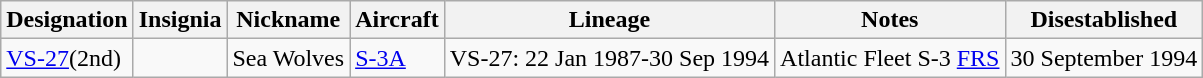<table class="wikitable">
<tr>
<th>Designation</th>
<th>Insignia</th>
<th>Nickname</th>
<th>Aircraft</th>
<th>Lineage</th>
<th>Notes</th>
<th>Disestablished</th>
</tr>
<tr>
<td><a href='#'>VS-27</a>(2nd)</td>
<td></td>
<td>Sea Wolves</td>
<td><a href='#'>S-3A</a></td>
<td style="white-space: nowrap;">VS-27: 22 Jan 1987-30 Sep 1994</td>
<td>Atlantic Fleet S-3 <a href='#'>FRS</a></td>
<td>30 September 1994</td>
</tr>
</table>
